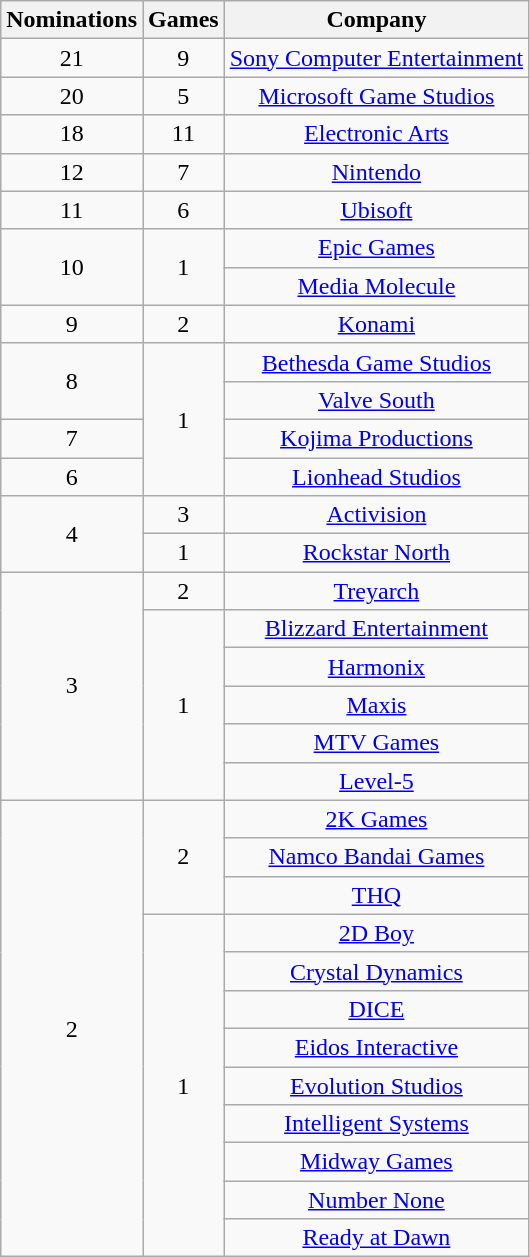<table class="wikitable floatright" rowspan="2" style="text-align:center;" background: #f6e39c;>
<tr>
<th scope="col">Nominations</th>
<th scope="col">Games</th>
<th scope="col">Company</th>
</tr>
<tr>
<td>21</td>
<td>9</td>
<td><a href='#'>Sony Computer Entertainment</a></td>
</tr>
<tr>
<td>20</td>
<td>5</td>
<td><a href='#'>Microsoft Game Studios</a></td>
</tr>
<tr>
<td>18</td>
<td>11</td>
<td><a href='#'>Electronic Arts</a></td>
</tr>
<tr>
<td>12</td>
<td>7</td>
<td><a href='#'>Nintendo</a></td>
</tr>
<tr>
<td>11</td>
<td>6</td>
<td><a href='#'>Ubisoft</a></td>
</tr>
<tr>
<td rowspan=2>10</td>
<td rowspan=2>1</td>
<td><a href='#'>Epic Games</a></td>
</tr>
<tr>
<td><a href='#'>Media Molecule</a></td>
</tr>
<tr>
<td>9</td>
<td>2</td>
<td><a href='#'>Konami</a></td>
</tr>
<tr>
<td rowspan=2>8</td>
<td rowspan=4>1</td>
<td><a href='#'>Bethesda Game Studios</a></td>
</tr>
<tr>
<td><a href='#'>Valve South</a></td>
</tr>
<tr>
<td>7</td>
<td><a href='#'>Kojima Productions</a></td>
</tr>
<tr>
<td>6</td>
<td><a href='#'>Lionhead Studios</a></td>
</tr>
<tr>
<td rowspan=2>4</td>
<td>3</td>
<td><a href='#'>Activision</a></td>
</tr>
<tr>
<td>1</td>
<td><a href='#'>Rockstar North</a></td>
</tr>
<tr>
<td rowspan=6>3</td>
<td>2</td>
<td><a href='#'>Treyarch</a></td>
</tr>
<tr>
<td rowspan=5>1</td>
<td><a href='#'>Blizzard Entertainment</a></td>
</tr>
<tr>
<td><a href='#'>Harmonix</a></td>
</tr>
<tr>
<td><a href='#'>Maxis</a></td>
</tr>
<tr>
<td><a href='#'>MTV Games</a></td>
</tr>
<tr>
<td><a href='#'>Level-5</a></td>
</tr>
<tr>
<td rowspan=12>2</td>
<td rowspan=3>2</td>
<td><a href='#'>2K Games</a></td>
</tr>
<tr>
<td><a href='#'>Namco Bandai Games</a></td>
</tr>
<tr>
<td><a href='#'>THQ</a></td>
</tr>
<tr>
<td rowspan=9>1</td>
<td><a href='#'>2D Boy</a></td>
</tr>
<tr>
<td><a href='#'>Crystal Dynamics</a></td>
</tr>
<tr>
<td><a href='#'>DICE</a></td>
</tr>
<tr>
<td><a href='#'>Eidos Interactive</a></td>
</tr>
<tr>
<td><a href='#'>Evolution Studios</a></td>
</tr>
<tr>
<td><a href='#'>Intelligent Systems</a></td>
</tr>
<tr>
<td><a href='#'>Midway Games</a></td>
</tr>
<tr>
<td><a href='#'>Number None</a></td>
</tr>
<tr>
<td><a href='#'>Ready at Dawn</a></td>
</tr>
</table>
